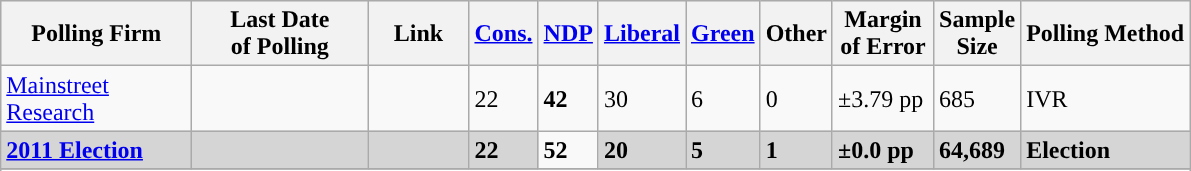<table class="wikitable sortable">
<tr style="background:#e9e9e9;">
<th style="width:120px">Polling Firm</th>
<th style="width:110px">Last Date<br>of Polling</th>
<th style="width:60px" class="unsortable">Link</th>
<th style="background-color:"><strong><a href='#'>Cons.</a></strong></th>
<th style="background-color:"><strong><a href='#'>NDP</a></strong></th>
<th style="background-color:"><strong><a href='#'>Liberal</a></strong></th>
<th style="background-color:"><strong><a href='#'>Green</a></strong></th>
<th style="background-color:"><strong>Other</strong></th>
<th style="width:60px;" class=unsortable>Margin<br>of Error</th>
<th style="width:50px;" class=unsortable>Sample<br>Size</th>
<th class=unsortable>Polling Method</th>
</tr>
<tr>
<td><a href='#'>Mainstreet Research</a></td>
<td></td>
<td></td>
<td>22</td>
<td><strong>42</strong></td>
<td>30</td>
<td>6</td>
<td>0</td>
<td>±3.79 pp</td>
<td>685</td>
<td>IVR</td>
</tr>
<tr>
<td style="background:#D5D5D5"><strong><a href='#'>2011 Election</a></strong></td>
<td style="background:#D5D5D5"><strong></strong></td>
<td style="background:#D5D5D5"></td>
<td style="background:#D5D5D5"><strong>22</strong></td>
<td><strong>52</strong></td>
<td style="background:#D5D5D5"><strong>20</strong></td>
<td style="background:#D5D5D5"><strong>5</strong></td>
<td style="background:#D5D5D5"><strong>1</strong></td>
<td style="background:#D5D5D5"><strong>±0.0 pp</strong></td>
<td style="background:#D5D5D5"><strong>64,689</strong></td>
<td style="background:#D5D5D5"><strong>Election</strong></td>
</tr>
<tr>
</tr>
<tr>
</tr>
</table>
